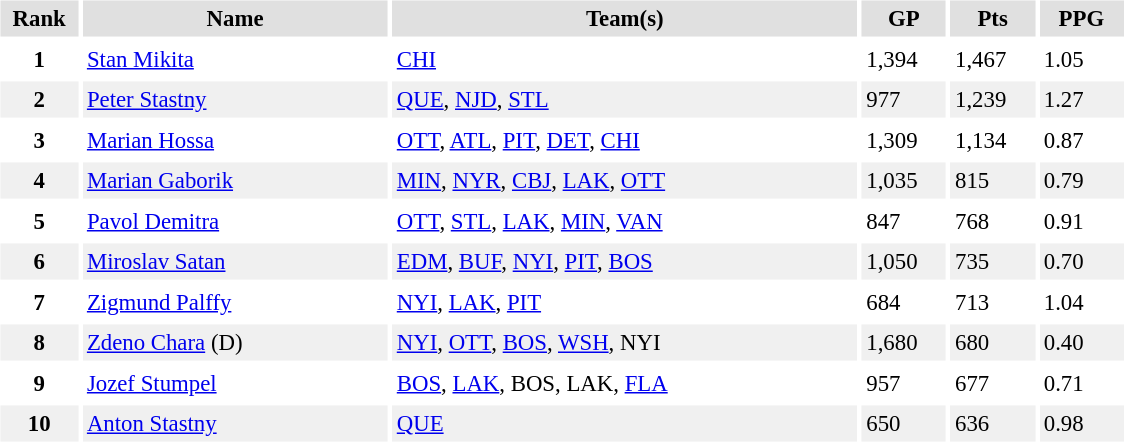<table id="Table3" cellspacing="3" cellpadding="3" style="font-size:95%;">
<tr style="text-align:center; background:#e0e0e0">
<th style="width:3em;">Rank</th>
<th style="width:13em;">Name</th>
<th style="width:20em;">Team(s)</th>
<th style="width:3.3em;">GP</th>
<th style="width:3.3em;">Pts</th>
<th style="width:3.3em;">PPG</th>
</tr>
<tr>
<th>1</th>
<td><a href='#'>Stan Mikita</a></td>
<td><a href='#'>CHI</a></td>
<td>1,394</td>
<td>1,467</td>
<td>1.05</td>
</tr>
<tr style="background:#f0f0f0;">
<th>2</th>
<td><a href='#'>Peter Stastny</a></td>
<td><a href='#'>QUE</a>, <a href='#'>NJD</a>, <a href='#'>STL</a></td>
<td>977</td>
<td>1,239</td>
<td>1.27</td>
</tr>
<tr>
<th>3</th>
<td><a href='#'>Marian Hossa</a></td>
<td><a href='#'>OTT</a>, <a href='#'>ATL</a>, <a href='#'>PIT</a>, <a href='#'>DET</a>, <a href='#'>CHI</a></td>
<td>1,309</td>
<td>1,134</td>
<td>0.87</td>
</tr>
<tr style="background:#f0f0f0;">
<th>4</th>
<td><a href='#'>Marian Gaborik</a></td>
<td><a href='#'>MIN</a>, <a href='#'>NYR</a>, <a href='#'>CBJ</a>, <a href='#'>LAK</a>, <a href='#'>OTT</a></td>
<td>1,035</td>
<td>815</td>
<td>0.79</td>
</tr>
<tr>
<th>5</th>
<td><a href='#'>Pavol Demitra</a></td>
<td><a href='#'>OTT</a>, <a href='#'>STL</a>, <a href='#'>LAK</a>, <a href='#'>MIN</a>, <a href='#'>VAN</a></td>
<td>847</td>
<td>768</td>
<td>0.91</td>
</tr>
<tr style="background:#f0f0f0;">
<th>6</th>
<td><a href='#'>Miroslav Satan</a></td>
<td><a href='#'>EDM</a>, <a href='#'>BUF</a>, <a href='#'>NYI</a>, <a href='#'>PIT</a>, <a href='#'>BOS</a></td>
<td>1,050</td>
<td>735</td>
<td>0.70</td>
</tr>
<tr>
<th>7</th>
<td><a href='#'>Zigmund Palffy</a></td>
<td><a href='#'>NYI</a>, <a href='#'>LAK</a>, <a href='#'>PIT</a></td>
<td>684</td>
<td>713</td>
<td>1.04</td>
</tr>
<tr style="background:#f0f0f0;">
<th>8</th>
<td><a href='#'>Zdeno Chara</a> (D)</td>
<td><a href='#'>NYI</a>, <a href='#'>OTT</a>, <a href='#'>BOS</a>, <a href='#'>WSH</a>, NYI</td>
<td>1,680</td>
<td>680</td>
<td>0.40</td>
</tr>
<tr>
<th>9</th>
<td><a href='#'>Jozef Stumpel</a></td>
<td><a href='#'>BOS</a>, <a href='#'>LAK</a>, BOS, LAK, <a href='#'>FLA</a></td>
<td>957</td>
<td>677</td>
<td>0.71</td>
</tr>
<tr style="background:#f0f0f0;">
<th>10</th>
<td><a href='#'>Anton Stastny</a></td>
<td><a href='#'>QUE</a></td>
<td>650</td>
<td>636</td>
<td>0.98</td>
</tr>
</table>
